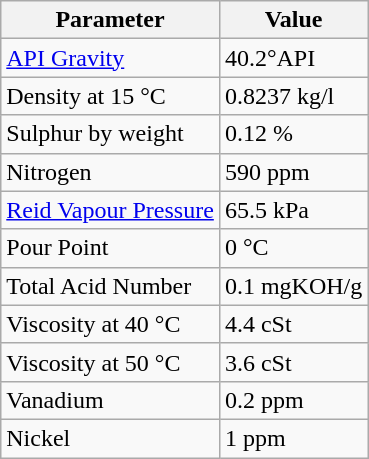<table class="wikitable">
<tr>
<th>Parameter</th>
<th>Value</th>
</tr>
<tr>
<td><a href='#'>API Gravity</a></td>
<td>40.2°API</td>
</tr>
<tr>
<td>Density at 15 °C</td>
<td>0.8237 kg/l</td>
</tr>
<tr>
<td>Sulphur by weight</td>
<td>0.12 %</td>
</tr>
<tr>
<td>Nitrogen</td>
<td>590 ppm</td>
</tr>
<tr>
<td><a href='#'>Reid Vapour Pressure</a></td>
<td>65.5 kPa</td>
</tr>
<tr>
<td>Pour Point</td>
<td>0 °C</td>
</tr>
<tr>
<td>Total Acid Number</td>
<td>0.1 mgKOH/g</td>
</tr>
<tr>
<td>Viscosity  at 40 °C</td>
<td>4.4  cSt</td>
</tr>
<tr>
<td>Viscosity  at 50 °C</td>
<td>3.6 cSt</td>
</tr>
<tr>
<td>Vanadium</td>
<td>0.2 ppm</td>
</tr>
<tr>
<td>Nickel</td>
<td>1 ppm</td>
</tr>
</table>
